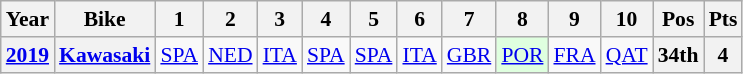<table class="wikitable" style="text-align:center; font-size:90%;">
<tr>
<th>Year</th>
<th>Bike</th>
<th>1</th>
<th>2</th>
<th>3</th>
<th>4</th>
<th>5</th>
<th>6</th>
<th>7</th>
<th>8</th>
<th>9</th>
<th>10</th>
<th>Pos</th>
<th>Pts</th>
</tr>
<tr>
<th><a href='#'>2019</a></th>
<th><a href='#'>Kawasaki</a></th>
<td><a href='#'>SPA</a></td>
<td><a href='#'>NED</a></td>
<td><a href='#'>ITA</a></td>
<td><a href='#'>SPA</a></td>
<td><a href='#'>SPA</a></td>
<td><a href='#'>ITA</a></td>
<td><a href='#'>GBR</a></td>
<td style="background:#dfffdf;"><a href='#'>POR</a><br></td>
<td><a href='#'>FRA</a></td>
<td><a href='#'>QAT</a></td>
<th>34th</th>
<th>4</th>
</tr>
</table>
